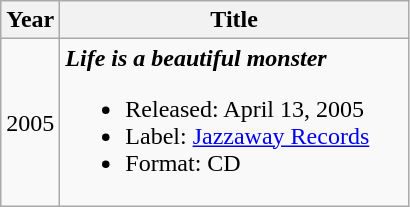<table class="wikitable">
<tr>
<th>Year</th>
<th style="width:225px;">Title</th>
</tr>
<tr>
<td>2005</td>
<td><strong><em>Life is a beautiful monster</em></strong><br><ul><li>Released: April 13, 2005</li><li>Label: <a href='#'>Jazzaway Records</a> </li><li>Format: CD</li></ul></td>
</tr>
</table>
